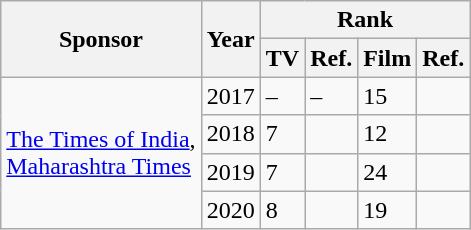<table class="wikitable">
<tr>
<th rowspan="2">Sponsor</th>
<th rowspan="2">Year</th>
<th colspan="4">Rank</th>
</tr>
<tr>
<th>TV</th>
<th>Ref.</th>
<th>Film</th>
<th>Ref.</th>
</tr>
<tr>
<td rowspan="4"><a href='#'>The Times of India</a>,<br><a href='#'>Maharashtra Times</a></td>
<td>2017</td>
<td>–</td>
<td>–</td>
<td>15</td>
<td></td>
</tr>
<tr>
<td>2018</td>
<td>7</td>
<td></td>
<td>12</td>
<td></td>
</tr>
<tr>
<td>2019</td>
<td>7</td>
<td></td>
<td>24</td>
<td></td>
</tr>
<tr>
<td>2020</td>
<td>8</td>
<td></td>
<td>19</td>
<td></td>
</tr>
</table>
